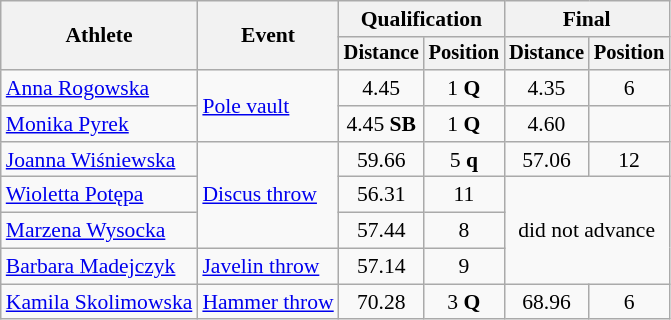<table class=wikitable style="font-size:90%">
<tr>
<th rowspan="2">Athlete</th>
<th rowspan="2">Event</th>
<th colspan="2">Qualification</th>
<th colspan="2">Final</th>
</tr>
<tr style="font-size:95%">
<th>Distance</th>
<th>Position</th>
<th>Distance</th>
<th>Position</th>
</tr>
<tr style=text-align:center>
<td style=text-align:left><a href='#'>Anna Rogowska</a></td>
<td style=text-align:left rowspan=2><a href='#'>Pole vault</a></td>
<td>4.45</td>
<td>1 <strong>Q</strong></td>
<td>4.35</td>
<td>6</td>
</tr>
<tr style=text-align:center>
<td style=text-align:left><a href='#'>Monika Pyrek</a></td>
<td>4.45 <strong>SB</strong></td>
<td>1 <strong>Q</strong></td>
<td>4.60</td>
<td></td>
</tr>
<tr style=text-align:center>
<td style=text-align:left><a href='#'>Joanna Wiśniewska</a></td>
<td style=text-align:left rowspan=3><a href='#'>Discus throw</a></td>
<td>59.66</td>
<td>5 <strong>q</strong></td>
<td>57.06</td>
<td>12</td>
</tr>
<tr style=text-align:center>
<td style=text-align:left><a href='#'>Wioletta Potępa</a></td>
<td>56.31</td>
<td>11</td>
<td colspan=2 rowspan=3>did not advance</td>
</tr>
<tr style=text-align:center>
<td style=text-align:left><a href='#'>Marzena Wysocka</a></td>
<td>57.44</td>
<td>8</td>
</tr>
<tr style=text-align:center>
<td style=text-align:left><a href='#'>Barbara Madejczyk</a></td>
<td style=text-align:left><a href='#'>Javelin throw</a></td>
<td>57.14</td>
<td>9</td>
</tr>
<tr style=text-align:center>
<td style=text-align:left><a href='#'>Kamila Skolimowska</a></td>
<td style=text-align:left><a href='#'>Hammer throw</a></td>
<td>70.28</td>
<td>3 <strong>Q</strong></td>
<td>68.96</td>
<td>6</td>
</tr>
</table>
